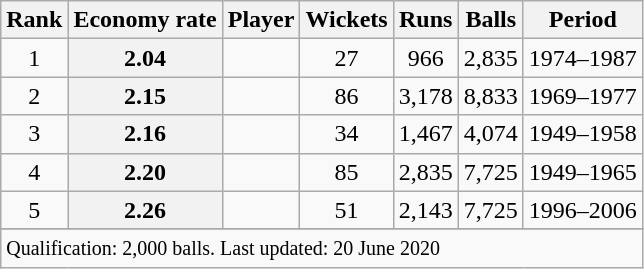<table class="wikitable plainrowheaders sortable">
<tr>
<th scope=col>Rank</th>
<th scope=col>Economy rate</th>
<th scope=col>Player</th>
<th scope=col>Wickets</th>
<th scope=col>Runs</th>
<th scope=col>Balls</th>
<th scope=col>Period</th>
</tr>
<tr>
<td align=center>1</td>
<th scope=row style=text-align:center;>2.04</th>
<td></td>
<td align=center>27</td>
<td align=center>966</td>
<td align=center>2,835</td>
<td>1974–1987</td>
</tr>
<tr>
<td align=center>2</td>
<th scope=row style=text-align:center;>2.15</th>
<td></td>
<td align=center>86</td>
<td align=center>3,178</td>
<td align=center>8,833</td>
<td>1969–1977</td>
</tr>
<tr>
<td align=center>3</td>
<th scope=row style=text-align:center;>2.16</th>
<td></td>
<td align=center>34</td>
<td align=center>1,467</td>
<td align=center>4,074</td>
<td>1949–1958</td>
</tr>
<tr>
<td align=center>4</td>
<th scope=row style=text-align:center;>2.20</th>
<td></td>
<td align=center>85</td>
<td align=center>2,835</td>
<td align=center>7,725</td>
<td>1949–1965</td>
</tr>
<tr>
<td align=center>5</td>
<th scope=row style=text-align:center;>2.26</th>
<td></td>
<td align=center>51</td>
<td align=center>2,143</td>
<td align=center>7,725</td>
<td>1996–2006</td>
</tr>
<tr>
</tr>
<tr class=sortbottom>
<td colspan=7><small>Qualification: 2,000 balls. Last updated: 20 June 2020</small></td>
</tr>
</table>
